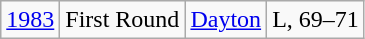<table class="wikitable">
<tr align="center">
<td><a href='#'>1983</a></td>
<td>First Round</td>
<td><a href='#'>Dayton</a></td>
<td>L, 69–71</td>
</tr>
</table>
